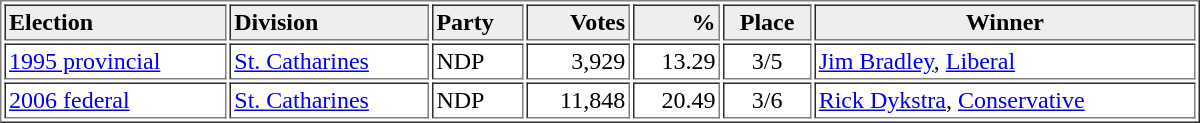<table style="width:800px;" border="1" cellspacing="2" cellpadding="2">
<tr style="background:#eee;">
<th style="text-align:left;">Election</th>
<th style="text-align:left;">Division</th>
<th style="text-align:left;">Party</th>
<th style="text-align:right;">Votes</th>
<th style="text-align:right;">%</th>
<th style="text-align:center;">Place</th>
<th style="text-align:center;">Winner</th>
</tr>
<tr>
<td style="text-align:left;"><a href='#'>1995 provincial</a></td>
<td style="text-align:left;"><a href='#'>St. Catharines</a></td>
<td style="text-align:left;">NDP</td>
<td style="text-align:right;">3,929</td>
<td style="text-align:right;">13.29</td>
<td style="text-align:center;">3/5</td>
<td style="text-align:left;"><a href='#'>Jim Bradley</a>, <a href='#'>Liberal</a></td>
</tr>
<tr>
<td style="text-align:left;"><a href='#'>2006 federal</a></td>
<td style="text-align:left;"><a href='#'>St. Catharines</a></td>
<td style="text-align:left;">NDP</td>
<td style="text-align:right;">11,848</td>
<td style="text-align:right;">20.49</td>
<td style="text-align:center;">3/6</td>
<td style="text-align:left;"><a href='#'>Rick Dykstra</a>, <a href='#'>Conservative</a></td>
</tr>
</table>
